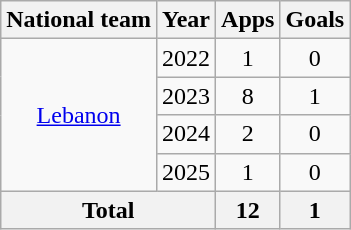<table class="wikitable" style="text-align:center">
<tr>
<th>National team</th>
<th>Year</th>
<th>Apps</th>
<th>Goals</th>
</tr>
<tr>
<td rowspan="4"><a href='#'>Lebanon</a></td>
<td>2022</td>
<td>1</td>
<td>0</td>
</tr>
<tr>
<td>2023</td>
<td>8</td>
<td>1</td>
</tr>
<tr>
<td>2024</td>
<td>2</td>
<td>0</td>
</tr>
<tr>
<td>2025</td>
<td>1</td>
<td>0</td>
</tr>
<tr>
<th colspan="2">Total</th>
<th>12</th>
<th>1</th>
</tr>
</table>
